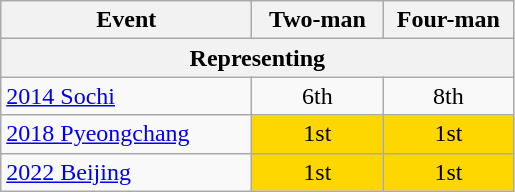<table class="wikitable" style="text-align:center">
<tr>
<th style="width:160px">Event</th>
<th style="width:80px">Two-man</th>
<th style="width:80px">Four-man</th>
</tr>
<tr>
<th colspan=3>Representing </th>
</tr>
<tr>
<td style="text-align:left"> <a href='#'>2014 Sochi</a></td>
<td>6th</td>
<td>8th</td>
</tr>
<tr>
<td style="text-align:left"> <a href='#'>2018 Pyeongchang</a></td>
<td style="background:gold">1st</td>
<td style="background:gold">1st</td>
</tr>
<tr>
<td style="text-align:left"> <a href='#'>2022 Beijing</a></td>
<td style="background:gold">1st</td>
<td style="background:gold">1st</td>
</tr>
</table>
